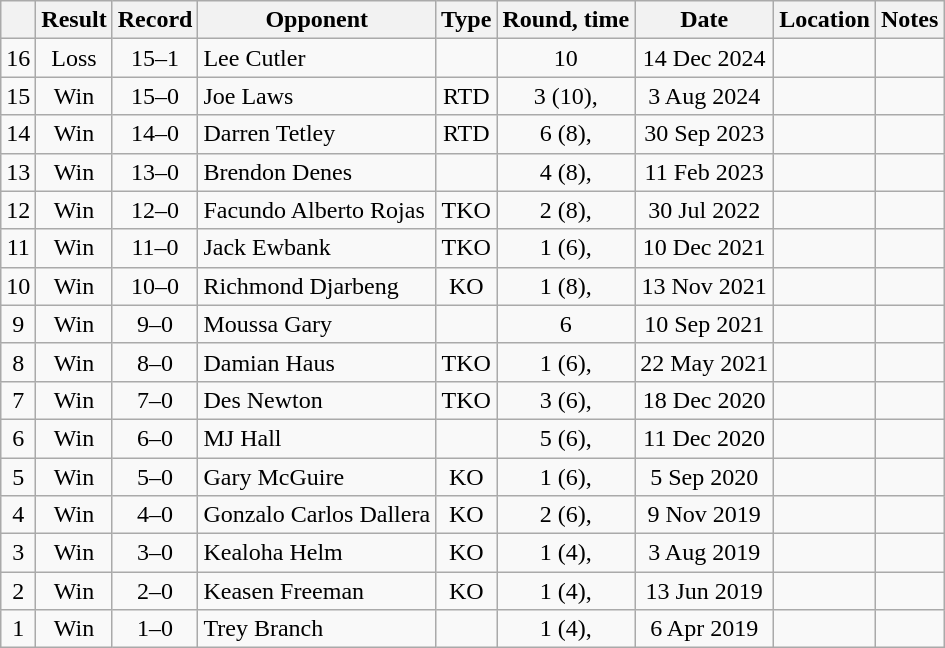<table class="wikitable" style="text-align:center">
<tr>
<th></th>
<th>Result</th>
<th>Record</th>
<th>Opponent</th>
<th>Type</th>
<th>Round, time</th>
<th>Date</th>
<th>Location</th>
<th>Notes</th>
</tr>
<tr>
<td>16</td>
<td>Loss</td>
<td>15–1</td>
<td align=left>Lee Cutler</td>
<td></td>
<td>10</td>
<td>14 Dec 2024</td>
<td align="left"></td>
<td style="text-align:left;"></td>
</tr>
<tr>
<td>15</td>
<td>Win</td>
<td>15–0</td>
<td align=left>Joe Laws</td>
<td>RTD</td>
<td>3 (10), </td>
<td>3 Aug 2024</td>
<td align="left"></td>
<td style="text-align:left;"></td>
</tr>
<tr>
<td>14</td>
<td>Win</td>
<td>14–0</td>
<td align=left>Darren Tetley</td>
<td>RTD</td>
<td>6 (8), </td>
<td>30 Sep 2023</td>
<td align="left"></td>
<td></td>
</tr>
<tr>
<td>13</td>
<td>Win</td>
<td>13–0</td>
<td align=left>Brendon Denes</td>
<td></td>
<td>4 (8), </td>
<td>11 Feb 2023</td>
<td align=left></td>
<td></td>
</tr>
<tr>
<td>12</td>
<td>Win</td>
<td>12–0</td>
<td align=left>Facundo Alberto Rojas</td>
<td>TKO</td>
<td>2 (8), </td>
<td>30 Jul 2022</td>
<td align=left></td>
<td></td>
</tr>
<tr>
<td>11</td>
<td>Win</td>
<td>11–0</td>
<td align=left>Jack Ewbank</td>
<td>TKO</td>
<td>1 (6), </td>
<td>10 Dec 2021</td>
<td align=left></td>
<td></td>
</tr>
<tr>
<td>10</td>
<td>Win</td>
<td>10–0</td>
<td align="left">Richmond Djarbeng</td>
<td>KO</td>
<td>1 (8), </td>
<td>13 Nov 2021</td>
<td align="left"></td>
<td></td>
</tr>
<tr>
<td>9</td>
<td>Win</td>
<td>9–0</td>
<td align=left>Moussa Gary</td>
<td></td>
<td>6</td>
<td>10 Sep 2021</td>
<td align=left></td>
<td></td>
</tr>
<tr>
<td>8</td>
<td>Win</td>
<td>8–0</td>
<td align=left>Damian Haus</td>
<td>TKO</td>
<td>1 (6), </td>
<td>22 May 2021</td>
<td align=left></td>
<td></td>
</tr>
<tr>
<td>7</td>
<td>Win</td>
<td>7–0</td>
<td align=left>Des Newton</td>
<td>TKO</td>
<td>3 (6), </td>
<td>18 Dec 2020</td>
<td align=left></td>
<td></td>
</tr>
<tr>
<td>6</td>
<td>Win</td>
<td>6–0</td>
<td align=left>MJ Hall</td>
<td></td>
<td>5 (6), </td>
<td>11 Dec 2020</td>
<td align=left></td>
<td></td>
</tr>
<tr>
<td>5</td>
<td>Win</td>
<td>5–0</td>
<td align=left>Gary McGuire</td>
<td>KO</td>
<td>1 (6), </td>
<td>5 Sep 2020</td>
<td align=left></td>
<td></td>
</tr>
<tr>
<td>4</td>
<td>Win</td>
<td>4–0</td>
<td align=left>Gonzalo Carlos Dallera</td>
<td>KO</td>
<td>2 (6), </td>
<td>9 Nov 2019</td>
<td align=left></td>
<td></td>
</tr>
<tr>
<td>3</td>
<td>Win</td>
<td>3–0</td>
<td align=left>Kealoha Helm</td>
<td>KO</td>
<td>1 (4), </td>
<td>3 Aug 2019</td>
<td align=left></td>
<td></td>
</tr>
<tr>
<td>2</td>
<td>Win</td>
<td>2–0</td>
<td align=left>Keasen Freeman</td>
<td>KO</td>
<td>1 (4), </td>
<td>13 Jun 2019</td>
<td align=left></td>
<td></td>
</tr>
<tr>
<td>1</td>
<td>Win</td>
<td>1–0</td>
<td align=left>Trey Branch</td>
<td></td>
<td>1 (4), </td>
<td>6 Apr 2019</td>
<td align=left></td>
<td></td>
</tr>
</table>
